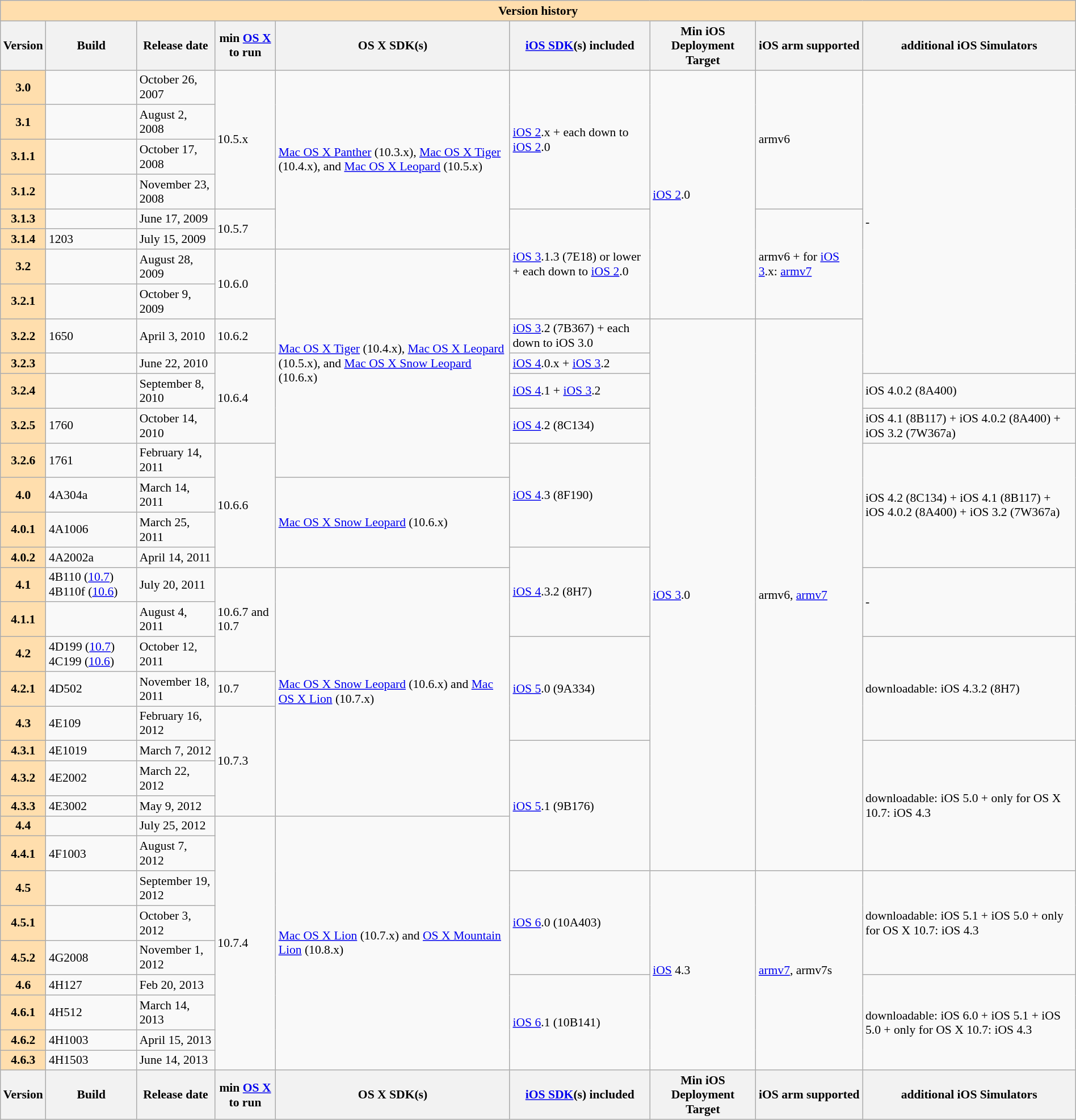<table class="wikitable collapsible collapsed" style="width:100%; font-size:90%;">
<tr>
<th style="background: #ffdead; text-align:center;" colspan="9">Version history</th>
</tr>
<tr>
<th>Version</th>
<th>Build</th>
<th>Release date</th>
<th>min <a href='#'>OS X</a> to run</th>
<th>OS X SDK(s)</th>
<th><a href='#'>iOS SDK</a>(s) included</th>
<th>Min iOS Deployment Target</th>
<th>iOS arm supported</th>
<th>additional iOS Simulators</th>
</tr>
<tr>
<th style="background:#ffdead; white-space:nowrap;">3.0</th>
<td></td>
<td>October 26, 2007</td>
<td rowspan="4">10.5.x</td>
<td rowspan="6"><a href='#'>Mac OS X Panther</a> (10.3.x), <a href='#'>Mac OS X Tiger</a> (10.4.x), and <a href='#'>Mac OS X Leopard</a> (10.5.x)</td>
<td rowspan="4"><a href='#'>iOS 2</a>.x + each down to <a href='#'>iOS 2</a>.0</td>
<td rowspan="8"><a href='#'>iOS 2</a>.0</td>
<td rowspan="4">armv6</td>
<td rowspan="10">-</td>
</tr>
<tr>
<th style="background:#ffdead; white-space:nowrap;">3.1</th>
<td></td>
<td>August 2, 2008</td>
</tr>
<tr>
<th style="background:#ffdead; white-space:nowrap;">3.1.1</th>
<td></td>
<td>October 17, 2008</td>
</tr>
<tr>
<th style="background:#ffdead; white-space:nowrap;">3.1.2</th>
<td></td>
<td>November 23, 2008</td>
</tr>
<tr>
<th style="background:#ffdead; white-space:nowrap;">3.1.3</th>
<td></td>
<td>June 17, 2009</td>
<td rowspan="2">10.5.7</td>
<td rowspan="4"><a href='#'>iOS 3</a>.1.3 (7E18) or lower + each down to <a href='#'>iOS 2</a>.0</td>
<td rowspan="4">armv6 + for <a href='#'>iOS 3</a>.x: <a href='#'>armv7</a></td>
</tr>
<tr>
<th style="background:#ffdead; white-space:nowrap;">3.1.4</th>
<td>1203</td>
<td>July 15, 2009</td>
</tr>
<tr>
<th style="background:#ffdead; white-space:nowrap;">3.2</th>
<td></td>
<td>August 28, 2009</td>
<td rowspan="2">10.6.0</td>
<td rowspan="7"><a href='#'>Mac OS X Tiger</a> (10.4.x), <a href='#'>Mac OS X Leopard</a> (10.5.x), and <a href='#'>Mac OS X Snow Leopard</a> (10.6.x)</td>
</tr>
<tr>
<th style="background:#ffdead; white-space:nowrap;">3.2.1</th>
<td></td>
<td>October 9, 2009</td>
</tr>
<tr>
<th style="background:#ffdead; white-space:nowrap;">3.2.2</th>
<td>1650</td>
<td>April 3, 2010</td>
<td>10.6.2</td>
<td><a href='#'>iOS 3</a>.2 (7B367) + each down to iOS 3.0</td>
<td rowspan="18"><a href='#'>iOS 3</a>.0</td>
<td rowspan="18">armv6, <a href='#'>armv7</a></td>
</tr>
<tr>
<th style="background:#ffdead; white-space:nowrap;">3.2.3</th>
<td></td>
<td>June 22, 2010</td>
<td rowspan="3">10.6.4</td>
<td><a href='#'>iOS 4</a>.0.x + <a href='#'>iOS 3</a>.2</td>
</tr>
<tr>
<th style="background:#ffdead; white-space:nowrap;">3.2.4</th>
<td></td>
<td>September 8, 2010</td>
<td><a href='#'>iOS 4</a>.1 + <a href='#'>iOS 3</a>.2</td>
<td>iOS 4.0.2 (8A400)</td>
</tr>
<tr>
<th style="background:#ffdead; white-space:nowrap;">3.2.5</th>
<td>1760</td>
<td>October 14, 2010</td>
<td><a href='#'>iOS 4</a>.2 (8C134)</td>
<td>iOS 4.1 (8B117) + iOS 4.0.2 (8A400) + iOS 3.2 (7W367a)</td>
</tr>
<tr>
<th style="background:#ffdead; white-space:nowrap;">3.2.6</th>
<td>1761</td>
<td>February 14, 2011</td>
<td rowspan="4">10.6.6</td>
<td rowspan="3"><a href='#'>iOS 4</a>.3 (8F190)</td>
<td rowspan="4">iOS 4.2 (8C134) + iOS 4.1 (8B117) + iOS 4.0.2 (8A400) + iOS 3.2 (7W367a)</td>
</tr>
<tr>
<th style="background:#ffdead; white-space:nowrap;">4.0</th>
<td>4A304a</td>
<td>March 14, 2011</td>
<td rowspan="3"><a href='#'>Mac OS X Snow Leopard</a> (10.6.x)</td>
</tr>
<tr>
<th style="background:#ffdead; white-space:nowrap;">4.0.1</th>
<td>4A1006</td>
<td>March 25, 2011</td>
</tr>
<tr>
<th style="background:#ffdead; white-space:nowrap;">4.0.2</th>
<td>4A2002a</td>
<td>April 14, 2011</td>
<td rowspan="3"><a href='#'>iOS 4</a>.3.2 (8H7)</td>
</tr>
<tr>
<th style="background:#ffdead; white-space:nowrap;">4.1</th>
<td>4B110 (<a href='#'>10.7</a>) 4B110f (<a href='#'>10.6</a>)</td>
<td>July 20, 2011</td>
<td rowspan="3">10.6.7 and 10.7</td>
<td rowspan="8"><a href='#'>Mac OS X Snow Leopard</a> (10.6.x) and <a href='#'>Mac OS X Lion</a> (10.7.x)</td>
<td rowspan="2">-</td>
</tr>
<tr>
<th style="background:#ffdead; white-space:nowrap;">4.1.1</th>
<td></td>
<td>August 4, 2011</td>
</tr>
<tr>
<th style="background:#ffdead; white-space:nowrap;">4.2</th>
<td>4D199 (<a href='#'>10.7</a>) 4C199 (<a href='#'>10.6</a>)</td>
<td>October 12, 2011</td>
<td rowspan="3"><a href='#'>iOS 5</a>.0 (9A334)</td>
<td rowspan="3">downloadable: iOS 4.3.2 (8H7)</td>
</tr>
<tr>
<th style="background:#ffdead; white-space:nowrap;">4.2.1</th>
<td>4D502</td>
<td>November 18, 2011</td>
<td>10.7</td>
</tr>
<tr>
<th style="background:#ffdead; white-space:nowrap;">4.3</th>
<td>4E109</td>
<td>February 16, 2012</td>
<td rowspan="4">10.7.3</td>
</tr>
<tr>
<th style="background:#ffdead; white-space:nowrap;">4.3.1</th>
<td>4E1019</td>
<td>March 7, 2012</td>
<td rowspan="5"><a href='#'>iOS 5</a>.1 (9B176)</td>
<td rowspan="5">downloadable: iOS 5.0 + only for OS X 10.7: iOS 4.3</td>
</tr>
<tr>
<th style="background:#ffdead; white-space:nowrap;">4.3.2</th>
<td>4E2002</td>
<td>March 22, 2012</td>
</tr>
<tr>
<th style="background:#ffdead; white-space:nowrap;">4.3.3</th>
<td>4E3002</td>
<td>May 9, 2012</td>
</tr>
<tr>
<th style="background:#ffdead; white-space:nowrap;">4.4</th>
<td></td>
<td>July 25, 2012</td>
<td rowspan="9">10.7.4</td>
<td rowspan="9"><a href='#'>Mac OS X Lion</a> (10.7.x) and <a href='#'>OS X Mountain Lion</a> (10.8.x)</td>
</tr>
<tr>
<th style="background:#ffdead; white-space:nowrap;">4.4.1</th>
<td>4F1003</td>
<td>August 7, 2012</td>
</tr>
<tr>
<th style="background:#ffdead; white-space:nowrap;">4.5</th>
<td></td>
<td>September 19, 2012</td>
<td rowspan="3"><a href='#'>iOS 6</a>.0 (10A403)</td>
<td rowspan="7"><a href='#'>iOS</a> 4.3</td>
<td rowspan="7"><a href='#'>armv7</a>, armv7s</td>
<td rowspan="3">downloadable: iOS 5.1 + iOS 5.0 + only for OS X 10.7: iOS 4.3</td>
</tr>
<tr>
<th style="background:#ffdead; white-space:nowrap;">4.5.1</th>
<td></td>
<td>October 3, 2012</td>
</tr>
<tr>
<th style="background:#ffdead; white-space:nowrap;">4.5.2</th>
<td>4G2008</td>
<td>November 1, 2012</td>
</tr>
<tr>
<th style="background:#ffdead; white-space:nowrap;">4.6</th>
<td>4H127</td>
<td>Feb 20, 2013</td>
<td rowspan="4"><a href='#'>iOS 6</a>.1 (10B141)</td>
<td rowspan="4">downloadable: iOS 6.0 + iOS 5.1 + iOS 5.0 + only for OS X 10.7: iOS 4.3</td>
</tr>
<tr>
<th style="background:#ffdead; white-space:nowrap;">4.6.1</th>
<td>4H512</td>
<td>March 14, 2013</td>
</tr>
<tr>
<th style="background:#ffdead; white-space:nowrap;">4.6.2</th>
<td>4H1003</td>
<td>April 15, 2013</td>
</tr>
<tr>
<th style="background:#ffdead; white-space:nowrap;">4.6.3</th>
<td>4H1503</td>
<td>June 14, 2013</td>
</tr>
<tr class="sortbottom">
<th>Version</th>
<th>Build</th>
<th>Release date</th>
<th>min <a href='#'>OS X</a> to run</th>
<th>OS X SDK(s)</th>
<th><a href='#'>iOS SDK</a>(s) included</th>
<th>Min iOS Deployment Target</th>
<th>iOS arm supported</th>
<th>additional iOS Simulators</th>
</tr>
</table>
